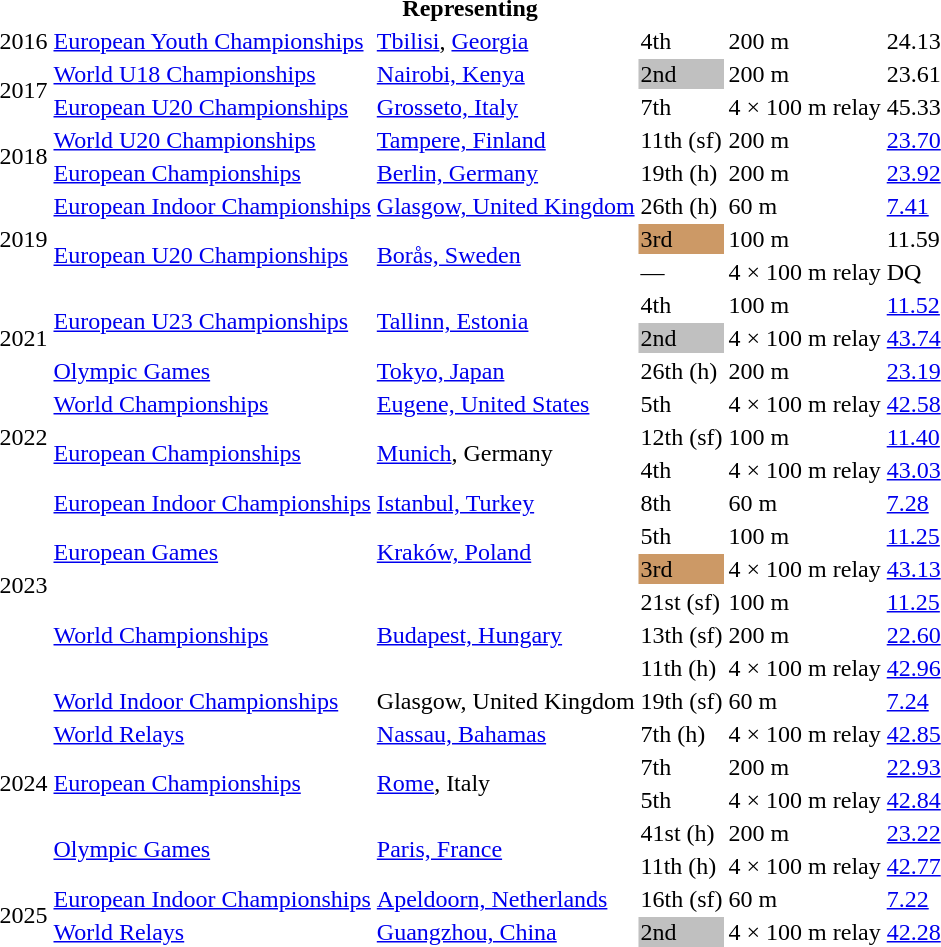<table>
<tr>
<th colspan="6">Representing </th>
</tr>
<tr>
<td>2016</td>
<td><a href='#'>European Youth Championships</a></td>
<td><a href='#'>Tbilisi</a>, <a href='#'>Georgia</a></td>
<td>4th</td>
<td>200 m</td>
<td>24.13</td>
</tr>
<tr>
<td rowspan=2>2017</td>
<td><a href='#'>World U18 Championships</a></td>
<td><a href='#'>Nairobi, Kenya</a></td>
<td bgcolor=silver>2nd</td>
<td>200 m</td>
<td>23.61</td>
</tr>
<tr>
<td><a href='#'>European U20 Championships</a></td>
<td><a href='#'>Grosseto, Italy</a></td>
<td>7th</td>
<td>4 × 100 m relay</td>
<td>45.33</td>
</tr>
<tr>
<td rowspan=2>2018</td>
<td><a href='#'>World U20 Championships</a></td>
<td><a href='#'>Tampere, Finland</a></td>
<td>11th (sf)</td>
<td>200 m</td>
<td><a href='#'>23.70</a></td>
</tr>
<tr>
<td><a href='#'>European Championships</a></td>
<td><a href='#'>Berlin, Germany</a></td>
<td>19th (h)</td>
<td>200 m</td>
<td><a href='#'>23.92</a></td>
</tr>
<tr>
<td rowspan=3>2019</td>
<td><a href='#'>European Indoor Championships</a></td>
<td><a href='#'>Glasgow, United Kingdom</a></td>
<td>26th (h)</td>
<td>60 m  </td>
<td><a href='#'>7.41</a></td>
</tr>
<tr>
<td rowspan=2><a href='#'>European U20 Championships</a></td>
<td rowspan=2><a href='#'>Borås, Sweden</a></td>
<td bgcolor="cc9966">3rd</td>
<td>100 m</td>
<td>11.59</td>
</tr>
<tr>
<td>—</td>
<td>4 × 100 m relay</td>
<td>DQ</td>
</tr>
<tr>
<td rowspan=3>2021</td>
<td rowspan=2><a href='#'>European U23 Championships</a></td>
<td rowspan=2><a href='#'>Tallinn, Estonia</a></td>
<td>4th</td>
<td>100 m</td>
<td><a href='#'>11.52</a></td>
</tr>
<tr>
<td bgcolor=silver>2nd</td>
<td>4 × 100 m relay</td>
<td><a href='#'>43.74</a></td>
</tr>
<tr>
<td><a href='#'>Olympic Games</a></td>
<td><a href='#'>Tokyo, Japan</a></td>
<td>26th (h)</td>
<td>200 m</td>
<td><a href='#'>23.19</a></td>
</tr>
<tr>
<td rowspan=3>2022</td>
<td><a href='#'>World Championships</a></td>
<td><a href='#'>Eugene, United States</a></td>
<td>5th</td>
<td>4 × 100 m relay</td>
<td><a href='#'>42.58</a></td>
</tr>
<tr>
<td rowspan=2><a href='#'>European Championships</a></td>
<td rowspan=2><a href='#'>Munich</a>, Germany</td>
<td>12th (sf)</td>
<td>100 m</td>
<td><a href='#'>11.40</a></td>
</tr>
<tr>
<td>4th</td>
<td>4 × 100 m relay</td>
<td><a href='#'>43.03</a></td>
</tr>
<tr>
<td rowspan=6>2023</td>
<td><a href='#'>European Indoor Championships</a></td>
<td><a href='#'>Istanbul, Turkey</a></td>
<td>8th</td>
<td>60 m </td>
<td><a href='#'>7.28</a></td>
</tr>
<tr>
<td rowspan=2><a href='#'>European Games</a></td>
<td rowspan=2><a href='#'>Kraków, Poland</a></td>
<td>5th</td>
<td>100 m</td>
<td><a href='#'>11.25</a></td>
</tr>
<tr>
<td bgcolor="cc9966">3rd</td>
<td>4 × 100 m relay</td>
<td><a href='#'>43.13</a></td>
</tr>
<tr>
<td rowspan=3><a href='#'>World Championships</a></td>
<td rowspan=3><a href='#'>Budapest, Hungary</a></td>
<td>21st (sf)</td>
<td>100 m</td>
<td><a href='#'>11.25</a></td>
</tr>
<tr>
<td>13th (sf)</td>
<td>200 m</td>
<td><a href='#'>22.60</a></td>
</tr>
<tr>
<td>11th (h)</td>
<td>4 × 100 m relay</td>
<td><a href='#'>42.96</a></td>
</tr>
<tr>
<td rowspan=6>2024</td>
<td><a href='#'>World Indoor Championships</a></td>
<td>Glasgow, United Kingdom</td>
<td>19th (sf)</td>
<td>60 m </td>
<td><a href='#'>7.24</a></td>
</tr>
<tr>
<td><a href='#'>World Relays</a></td>
<td><a href='#'>Nassau, Bahamas</a></td>
<td>7th (h)</td>
<td>4 × 100 m relay</td>
<td><a href='#'>42.85</a></td>
</tr>
<tr>
<td rowspan=2><a href='#'>European Championships</a></td>
<td rowspan=2><a href='#'>Rome</a>, Italy</td>
<td>7th</td>
<td>200 m</td>
<td><a href='#'>22.93</a></td>
</tr>
<tr>
<td>5th</td>
<td>4 × 100 m relay</td>
<td><a href='#'>42.84</a></td>
</tr>
<tr>
<td rowspan=2><a href='#'>Olympic Games</a></td>
<td rowspan=2><a href='#'>Paris, France</a></td>
<td>41st (h)</td>
<td>200 m</td>
<td><a href='#'>23.22</a></td>
</tr>
<tr>
<td>11th (h)</td>
<td>4 × 100 m relay</td>
<td><a href='#'>42.77</a></td>
</tr>
<tr>
<td rowspan=2>2025</td>
<td><a href='#'>European Indoor Championships</a></td>
<td><a href='#'>Apeldoorn, Netherlands</a></td>
<td>16th (sf)</td>
<td>60 m </td>
<td><a href='#'>7.22</a></td>
</tr>
<tr>
<td><a href='#'>World Relays</a></td>
<td><a href='#'>Guangzhou, China</a></td>
<td bgcolor=silver>2nd</td>
<td>4 × 100 m relay</td>
<td><a href='#'>42.28</a></td>
</tr>
</table>
